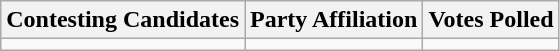<table class="wikitable sortable">
<tr>
<th>Contesting Candidates</th>
<th>Party Affiliation</th>
<th>Votes Polled</th>
</tr>
<tr>
<td></td>
<td></td>
<td></td>
</tr>
</table>
